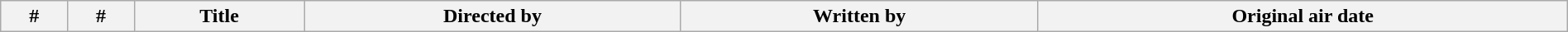<table class="wikitable plainrowheaders" style="width:100%; margin:auto;">
<tr>
<th>#</th>
<th>#</th>
<th>Title</th>
<th>Directed by</th>
<th>Written by</th>
<th>Original air date<br>







</th>
</tr>
</table>
